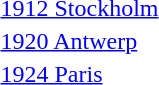<table>
<tr>
<td><a href='#'>1912 Stockholm</a><br></td>
<td></td>
<td></td>
<td></td>
</tr>
<tr>
<td><a href='#'>1920 Antwerp</a><br></td>
<td></td>
<td></td>
<td></td>
</tr>
<tr>
<td><a href='#'>1924 Paris</a><br></td>
<td></td>
<td></td>
<td></td>
</tr>
</table>
